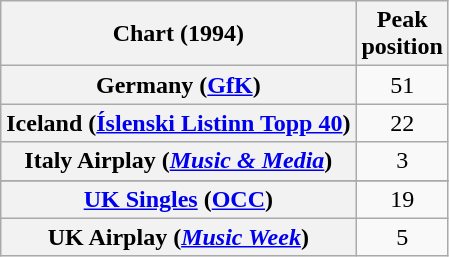<table class="wikitable sortable plainrowheaders" style="text-align:center">
<tr>
<th>Chart (1994)</th>
<th>Peak<br>position</th>
</tr>
<tr>
<th scope="row">Germany (<a href='#'>GfK</a>)</th>
<td>51</td>
</tr>
<tr>
<th scope="row">Iceland (<a href='#'>Íslenski Listinn Topp 40</a>)</th>
<td>22</td>
</tr>
<tr>
<th scope="row">Italy Airplay (<em><a href='#'>Music & Media</a></em>)</th>
<td>3</td>
</tr>
<tr>
</tr>
<tr>
</tr>
<tr>
<th scope="row"><a href='#'>UK Singles</a> (<a href='#'>OCC</a>)</th>
<td>19</td>
</tr>
<tr>
<th scope="row">UK Airplay (<em><a href='#'>Music Week</a></em>)</th>
<td>5</td>
</tr>
</table>
